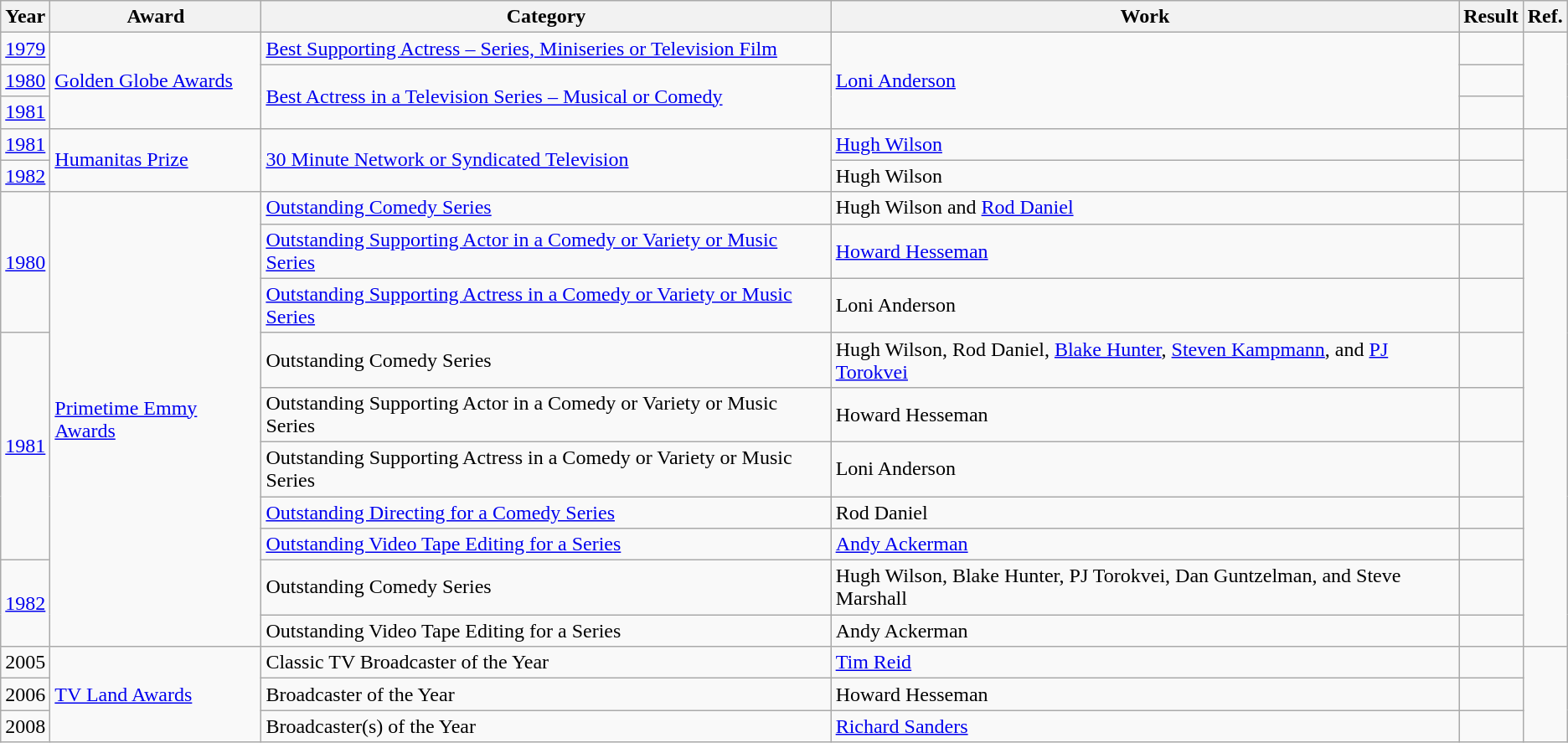<table class="wikitable">
<tr>
<th>Year</th>
<th>Award</th>
<th>Category</th>
<th>Work</th>
<th>Result</th>
<th>Ref.</th>
</tr>
<tr>
<td><a href='#'>1979</a></td>
<td rowspan="3"><a href='#'>Golden Globe Awards</a></td>
<td><a href='#'>Best Supporting Actress – Series, Miniseries or Television Film</a></td>
<td rowspan="3"><a href='#'>Loni Anderson</a></td>
<td></td>
<td rowspan="3" align="center"></td>
</tr>
<tr>
<td><a href='#'>1980</a></td>
<td rowspan="2"><a href='#'>Best Actress in a Television Series – Musical or Comedy</a></td>
<td></td>
</tr>
<tr>
<td><a href='#'>1981</a></td>
<td></td>
</tr>
<tr>
<td><a href='#'>1981</a></td>
<td rowspan="2"><a href='#'>Humanitas Prize</a></td>
<td rowspan="2"><a href='#'>30 Minute Network or Syndicated Television</a></td>
<td><a href='#'>Hugh Wilson</a> </td>
<td></td>
<td rowspan="2" align="center"></td>
</tr>
<tr>
<td><a href='#'>1982</a></td>
<td>Hugh Wilson </td>
<td></td>
</tr>
<tr>
<td rowspan="3"><a href='#'>1980</a></td>
<td rowspan="10"><a href='#'>Primetime Emmy Awards</a></td>
<td><a href='#'>Outstanding Comedy Series</a></td>
<td>Hugh Wilson and <a href='#'>Rod Daniel</a></td>
<td></td>
<td rowspan="10" align="center"></td>
</tr>
<tr>
<td><a href='#'>Outstanding Supporting Actor in a Comedy or Variety or Music Series</a></td>
<td><a href='#'>Howard Hesseman</a></td>
<td></td>
</tr>
<tr>
<td><a href='#'>Outstanding Supporting Actress in a Comedy or Variety or Music Series</a></td>
<td>Loni Anderson</td>
<td></td>
</tr>
<tr>
<td rowspan="5"><a href='#'>1981</a></td>
<td>Outstanding Comedy Series</td>
<td>Hugh Wilson, Rod Daniel, <a href='#'>Blake Hunter</a>, <a href='#'>Steven Kampmann</a>, and <a href='#'>PJ Torokvei</a></td>
<td></td>
</tr>
<tr>
<td>Outstanding Supporting Actor in a Comedy or Variety or Music Series</td>
<td>Howard Hesseman</td>
<td></td>
</tr>
<tr>
<td>Outstanding Supporting Actress in a Comedy or Variety or Music Series</td>
<td>Loni Anderson</td>
<td></td>
</tr>
<tr>
<td><a href='#'>Outstanding Directing for a Comedy Series</a></td>
<td>Rod Daniel </td>
<td></td>
</tr>
<tr>
<td><a href='#'>Outstanding Video Tape Editing for a Series</a></td>
<td><a href='#'>Andy Ackerman</a> </td>
<td></td>
</tr>
<tr>
<td rowspan="2"><a href='#'>1982</a></td>
<td>Outstanding Comedy Series</td>
<td>Hugh Wilson, Blake Hunter, PJ Torokvei, Dan Guntzelman, and Steve Marshall</td>
<td></td>
</tr>
<tr>
<td>Outstanding Video Tape Editing for a Series</td>
<td>Andy Ackerman </td>
<td></td>
</tr>
<tr>
<td>2005</td>
<td rowspan="3"><a href='#'>TV Land Awards</a></td>
<td>Classic TV Broadcaster of the Year</td>
<td><a href='#'>Tim Reid</a></td>
<td></td>
<td rowspan="3" align="center"></td>
</tr>
<tr>
<td>2006</td>
<td>Broadcaster of the Year</td>
<td>Howard Hesseman</td>
<td></td>
</tr>
<tr>
<td>2008</td>
<td>Broadcaster(s) of the Year</td>
<td><a href='#'>Richard Sanders</a></td>
<td></td>
</tr>
</table>
